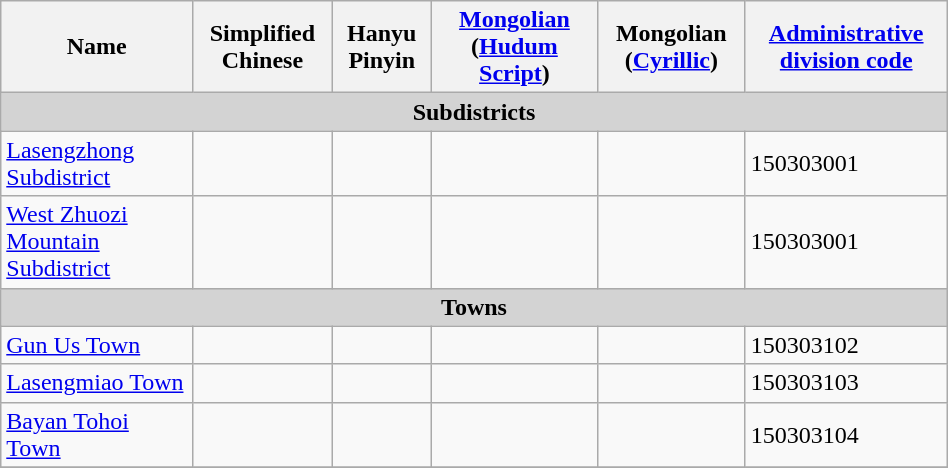<table class="wikitable" align="center" style="width:50%; border="1">
<tr>
<th>Name</th>
<th>Simplified Chinese</th>
<th>Hanyu Pinyin</th>
<th><a href='#'>Mongolian</a> (<a href='#'>Hudum Script</a>)</th>
<th>Mongolian (<a href='#'>Cyrillic</a>)</th>
<th><a href='#'>Administrative division code</a></th>
</tr>
<tr>
<td colspan="6"  style="text-align:center; background:#d3d3d3;"><strong>Subdistricts</strong></td>
</tr>
<tr --------->
<td><a href='#'>Lasengzhong Subdistrict</a></td>
<td></td>
<td></td>
<td></td>
<td></td>
<td>150303001</td>
</tr>
<tr>
<td><a href='#'>West Zhuozi Mountain Subdistrict</a></td>
<td></td>
<td></td>
<td></td>
<td></td>
<td>150303001</td>
</tr>
<tr>
<td colspan="6"  style="text-align:center; background:#d3d3d3;"><strong>Towns</strong></td>
</tr>
<tr --------->
<td><a href='#'>Gun Us Town</a></td>
<td></td>
<td></td>
<td></td>
<td></td>
<td>150303102</td>
</tr>
<tr>
<td><a href='#'>Lasengmiao Town</a></td>
<td></td>
<td></td>
<td></td>
<td></td>
<td>150303103</td>
</tr>
<tr>
<td><a href='#'>Bayan Tohoi Town</a></td>
<td></td>
<td></td>
<td></td>
<td></td>
<td>150303104</td>
</tr>
<tr>
</tr>
</table>
